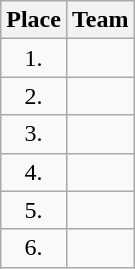<table class="wikitable" style="text-align: center;">
<tr>
<th>Place</th>
<th>Team</th>
</tr>
<tr>
<td>1.</td>
<td style="text-align:left;"></td>
</tr>
<tr>
<td>2.</td>
<td style="text-align:left;"></td>
</tr>
<tr>
<td>3.</td>
<td style="text-align:left;"></td>
</tr>
<tr>
<td>4.</td>
<td style="text-align:left;"></td>
</tr>
<tr>
<td>5.</td>
<td style="text-align:left;"></td>
</tr>
<tr>
<td>6.</td>
<td style="text-align:left;"></td>
</tr>
</table>
